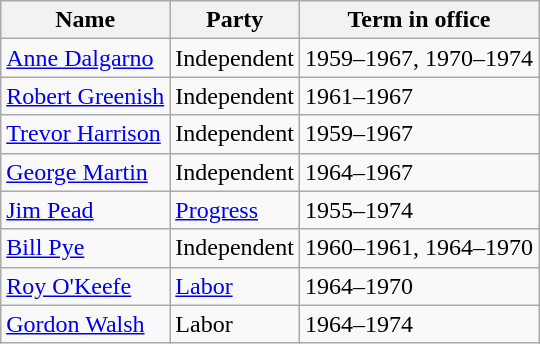<table class="wikitable sortable">
<tr>
<th><strong>Name</strong></th>
<th><strong>Party</strong></th>
<th><strong>Term in office</strong></th>
</tr>
<tr>
<td><a href='#'>Anne Dalgarno</a></td>
<td>Independent</td>
<td>1959–1967, 1970–1974</td>
</tr>
<tr>
<td><a href='#'>Robert Greenish</a></td>
<td>Independent</td>
<td>1961–1967</td>
</tr>
<tr>
<td><a href='#'>Trevor Harrison</a></td>
<td>Independent</td>
<td>1959–1967</td>
</tr>
<tr>
<td><a href='#'>George Martin</a></td>
<td>Independent</td>
<td>1964–1967</td>
</tr>
<tr>
<td><a href='#'>Jim Pead</a></td>
<td><a href='#'>Progress</a></td>
<td>1955–1974</td>
</tr>
<tr>
<td><a href='#'>Bill Pye</a></td>
<td>Independent</td>
<td>1960–1961, 1964–1970</td>
</tr>
<tr>
<td><a href='#'>Roy O'Keefe</a></td>
<td><a href='#'>Labor</a></td>
<td>1964–1970</td>
</tr>
<tr>
<td><a href='#'>Gordon Walsh</a></td>
<td>Labor</td>
<td>1964–1974</td>
</tr>
</table>
